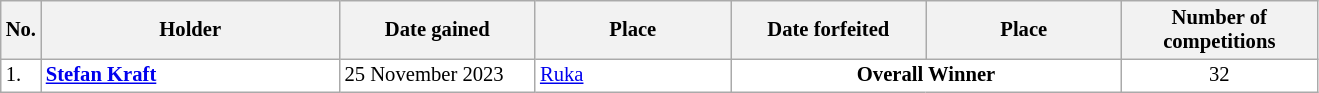<table class="wikitable plainrowheaders" style="background:#fff; font-size:86%; line-height:16px; border:grey solid 1px; border-collapse:collapse;">
<tr>
<th style="width:1em;">No.</th>
<th style="width:14em;">Holder</th>
<th style="width:9em;">Date gained</th>
<th style="width:9em;">Place</th>
<th style="width:9em;">Date forfeited</th>
<th style="width:9em;">Place</th>
<th style="width:9em;">Number of competitions</th>
</tr>
<tr>
<td>1.</td>
<td> <strong><a href='#'>Stefan Kraft</a></strong></td>
<td>25 November 2023</td>
<td> <a href='#'>Ruka</a></td>
<td align=center colspan=2><strong>Overall Winner</strong></td>
<td align=center>32</td>
</tr>
</table>
